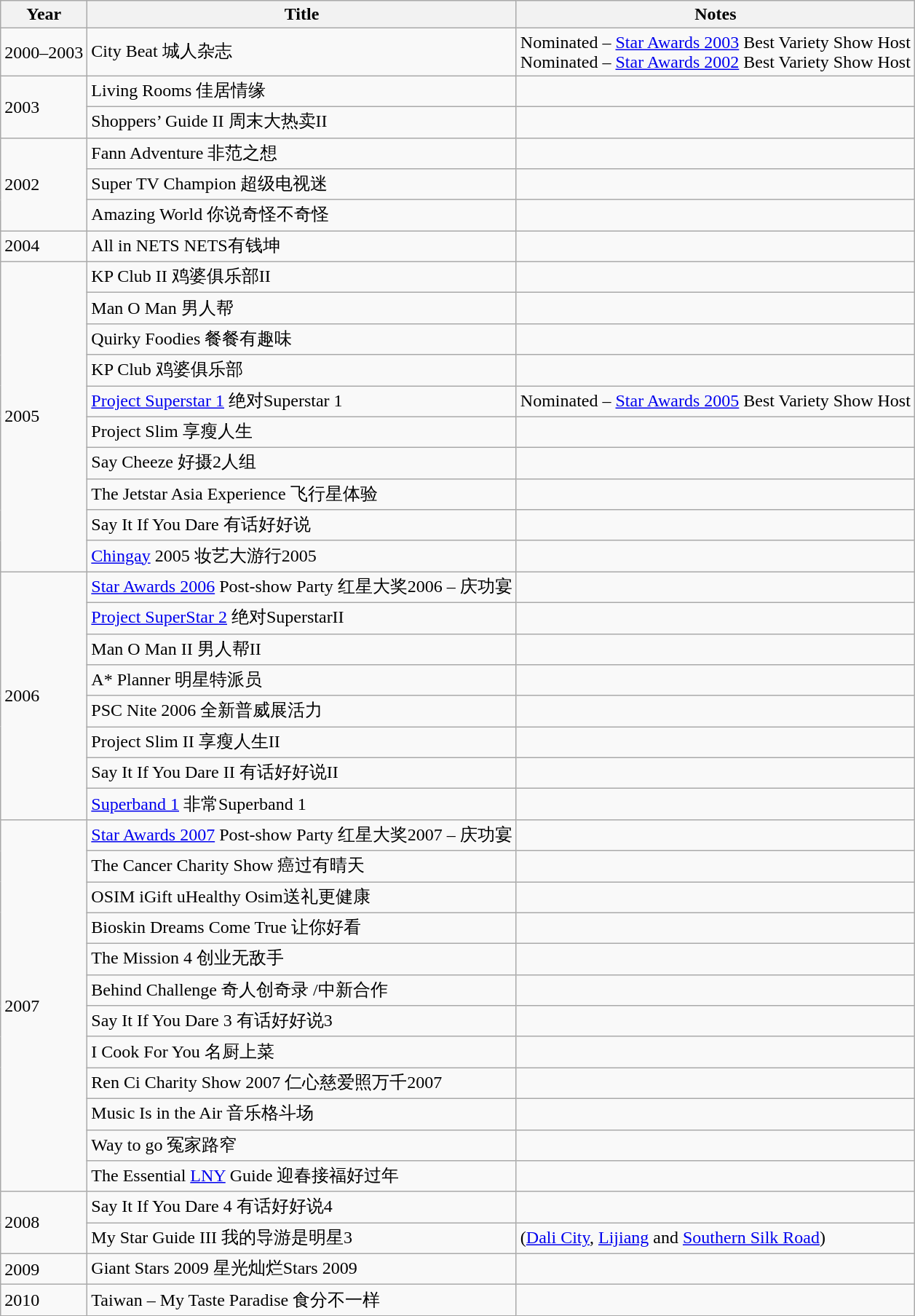<table class="wikitable sortable">
<tr>
<th>Year</th>
<th>Title</th>
<th class="unsortable">Notes</th>
</tr>
<tr>
<td>2000–2003</td>
<td>City Beat 城人杂志</td>
<td>Nominated – <a href='#'>Star Awards 2003</a> Best Variety Show Host <br> Nominated – <a href='#'>Star Awards 2002</a> Best Variety Show Host</td>
</tr>
<tr>
<td rowspan="2">2003</td>
<td>Living Rooms 佳居情缘</td>
<td></td>
</tr>
<tr>
<td>Shoppers’ Guide II 周末大热卖II</td>
<td></td>
</tr>
<tr>
<td rowspan="3">2002</td>
<td>Fann Adventure 非范之想</td>
<td></td>
</tr>
<tr>
<td>Super TV Champion 超级电视迷</td>
<td></td>
</tr>
<tr>
<td>Amazing World 你说奇怪不奇怪</td>
<td></td>
</tr>
<tr>
<td>2004</td>
<td>All in NETS NETS有钱坤</td>
<td></td>
</tr>
<tr>
<td rowspan="10">2005</td>
<td>KP Club II 鸡婆俱乐部II</td>
<td></td>
</tr>
<tr>
<td>Man O Man 男人帮</td>
</tr>
<tr>
<td>Quirky Foodies 餐餐有趣味</td>
<td></td>
</tr>
<tr>
<td>KP Club 鸡婆俱乐部</td>
<td></td>
</tr>
<tr>
<td><a href='#'>Project Superstar 1</a> 绝对Superstar 1</td>
<td>Nominated – <a href='#'>Star Awards 2005</a> Best Variety Show Host</td>
</tr>
<tr>
<td>Project Slim 享瘦人生</td>
<td></td>
</tr>
<tr>
<td>Say Cheeze 好摄2人组</td>
<td></td>
</tr>
<tr>
<td>The Jetstar Asia Experience 飞行星体验</td>
<td></td>
</tr>
<tr>
<td>Say It If You Dare 有话好好说</td>
<td></td>
</tr>
<tr>
<td><a href='#'>Chingay</a> 2005 妆艺大游行2005</td>
<td></td>
</tr>
<tr>
<td rowspan="8">2006</td>
<td><a href='#'>Star Awards 2006</a> Post-show Party 红星大奖2006 – 庆功宴</td>
<td></td>
</tr>
<tr>
<td><a href='#'>Project SuperStar 2</a> 绝对SuperstarII</td>
<td></td>
</tr>
<tr>
<td>Man O Man II 男人帮II</td>
<td></td>
</tr>
<tr>
<td>A* Planner 明星特派员</td>
<td></td>
</tr>
<tr>
<td>PSC Nite 2006 全新普威展活力</td>
<td></td>
</tr>
<tr>
<td>Project Slim II 享瘦人生II</td>
<td></td>
</tr>
<tr>
<td>Say It If You Dare II 有话好好说II</td>
<td></td>
</tr>
<tr>
<td><a href='#'>Superband 1</a> 非常Superband 1</td>
<td></td>
</tr>
<tr>
<td rowspan="12">2007</td>
<td><a href='#'>Star Awards 2007</a> Post-show Party 红星大奖2007 – 庆功宴</td>
<td></td>
</tr>
<tr>
<td>The Cancer Charity Show 癌过有晴天</td>
<td></td>
</tr>
<tr>
<td>OSIM iGift uHealthy Osim送礼更健康</td>
<td></td>
</tr>
<tr>
<td>Bioskin Dreams Come True 让你好看</td>
<td></td>
</tr>
<tr>
<td>The Mission 4 创业无敌手</td>
<td></td>
</tr>
<tr>
<td>Behind Challenge 奇人创奇录 /中新合作</td>
<td></td>
</tr>
<tr>
<td>Say It If You Dare 3 有话好好说3</td>
<td></td>
</tr>
<tr>
<td>I Cook For You 名厨上菜</td>
<td></td>
</tr>
<tr>
<td>Ren Ci Charity Show 2007 仁心慈爱照万千2007</td>
<td></td>
</tr>
<tr>
<td>Music Is in the Air 音乐格斗场</td>
<td></td>
</tr>
<tr>
<td>Way to go 冤家路窄</td>
<td></td>
</tr>
<tr>
<td>The Essential <a href='#'>LNY</a> Guide 迎春接福好过年</td>
<td></td>
</tr>
<tr>
<td rowspan="2">2008</td>
<td>Say It If You Dare 4 有话好好说4</td>
<td></td>
</tr>
<tr>
<td>My Star Guide III 我的导游是明星3</td>
<td>(<a href='#'>Dali City</a>, <a href='#'>Lijiang</a> and <a href='#'>Southern Silk Road</a>)</td>
</tr>
<tr>
<td>2009</td>
<td>Giant Stars 2009 星光灿烂Stars 2009</td>
<td></td>
</tr>
<tr>
<td>2010</td>
<td>Taiwan – My Taste Paradise 食分不一样</td>
<td></td>
</tr>
</table>
